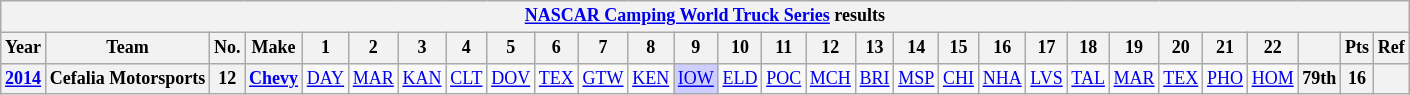<table class="wikitable" style="text-align:center; font-size:75%">
<tr>
<th colspan=29><a href='#'>NASCAR Camping World Truck Series</a> results</th>
</tr>
<tr>
<th>Year</th>
<th>Team</th>
<th>No.</th>
<th>Make</th>
<th>1</th>
<th>2</th>
<th>3</th>
<th>4</th>
<th>5</th>
<th>6</th>
<th>7</th>
<th>8</th>
<th>9</th>
<th>10</th>
<th>11</th>
<th>12</th>
<th>13</th>
<th>14</th>
<th>15</th>
<th>16</th>
<th>17</th>
<th>18</th>
<th>19</th>
<th>20</th>
<th>21</th>
<th>22</th>
<th></th>
<th>Pts</th>
<th>Ref</th>
</tr>
<tr>
<th><a href='#'>2014</a></th>
<th>Cefalia Motorsports</th>
<th>12</th>
<th><a href='#'>Chevy</a></th>
<td><a href='#'>DAY</a></td>
<td><a href='#'>MAR</a></td>
<td><a href='#'>KAN</a></td>
<td><a href='#'>CLT</a></td>
<td><a href='#'>DOV</a></td>
<td><a href='#'>TEX</a></td>
<td><a href='#'>GTW</a></td>
<td><a href='#'>KEN</a></td>
<td style="background:#CFCFFF;"><a href='#'>IOW</a><br></td>
<td><a href='#'>ELD</a></td>
<td><a href='#'>POC</a></td>
<td><a href='#'>MCH</a></td>
<td><a href='#'>BRI</a></td>
<td><a href='#'>MSP</a></td>
<td><a href='#'>CHI</a></td>
<td><a href='#'>NHA</a></td>
<td><a href='#'>LVS</a></td>
<td><a href='#'>TAL</a></td>
<td><a href='#'>MAR</a></td>
<td><a href='#'>TEX</a></td>
<td><a href='#'>PHO</a></td>
<td><a href='#'>HOM</a></td>
<th>79th</th>
<th>16</th>
<th></th>
</tr>
</table>
